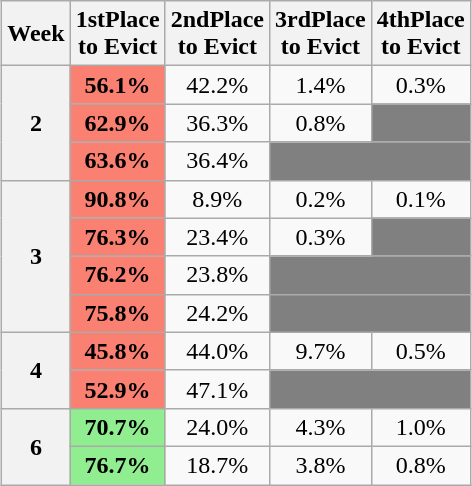<table class="wikitable" style="margin:1em auto; text-align:center">
<tr>
<th>Week</th>
<th>1stPlace<br>to Evict</th>
<th>2ndPlace<br>to Evict</th>
<th>3rdPlace<br>to Evict</th>
<th>4thPlace<br>to Evict</th>
</tr>
<tr>
<th rowspan=3>2</th>
<td bgcolor="#fa8072"><strong>56.1%</strong></td>
<td>42.2%</td>
<td>1.4%</td>
<td>0.3%</td>
</tr>
<tr>
<td bgcolor="#fa8072"><strong>62.9%</strong></td>
<td>36.3%</td>
<td>0.8%</td>
<td bgcolor="grey"></td>
</tr>
<tr>
<td bgcolor="#fa8072"><strong>63.6%</strong></td>
<td>36.4%</td>
<td bgcolor="grey" colspan=2></td>
</tr>
<tr>
<th rowspan=4>3</th>
<td bgcolor="#fa8072"><strong>90.8%</strong></td>
<td>8.9%</td>
<td>0.2%</td>
<td>0.1%</td>
</tr>
<tr>
<td bgcolor="#fa8072"><strong>76.3%</strong></td>
<td>23.4%</td>
<td>0.3%</td>
<td bgcolor="grey"></td>
</tr>
<tr>
<td bgcolor="#fa8072"><strong>76.2%</strong></td>
<td>23.8%</td>
<td bgcolor="grey" colspan=2></td>
</tr>
<tr>
<td bgcolor="#fa8072"><strong>75.8%</strong></td>
<td>24.2%</td>
<td bgcolor="grey" colspan=2></td>
</tr>
<tr>
<th rowspan=2>4</th>
<td bgcolor="#fa8072"><strong>45.8%</strong></td>
<td>44.0%</td>
<td>9.7%</td>
<td>0.5%</td>
</tr>
<tr>
<td bgcolor="#fa8072"><strong>52.9%</strong></td>
<td>47.1%</td>
<td bgcolor="grey" colspan=2></td>
</tr>
<tr>
<th rowspan=2>6</th>
<td bgcolor="lightgreen"><strong>70.7%</strong></td>
<td>24.0%</td>
<td>4.3%</td>
<td>1.0%</td>
</tr>
<tr>
<td bgcolor="lightgreen"><strong>76.7%</strong></td>
<td>18.7%</td>
<td>3.8%</td>
<td>0.8%</td>
</tr>
</table>
